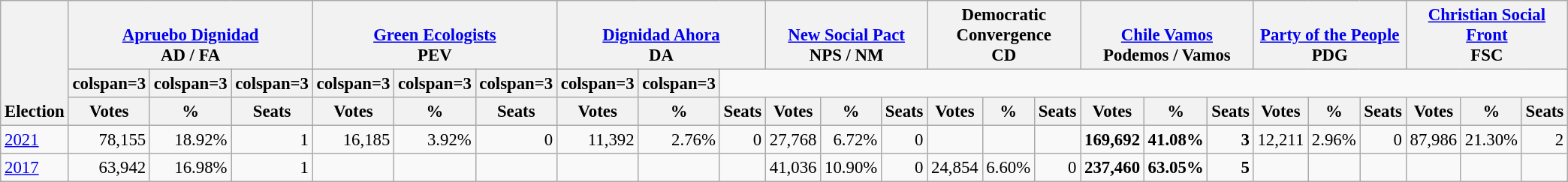<table class="wikitable" border="1" style="font-size:95%; text-align:right;">
<tr>
<th style="text-align:left;" valign=bottom rowspan=3>Election</th>
<th valign=bottom colspan=3><a href='#'>Apruebo Dignidad</a><br>AD / FA</th>
<th valign=bottom colspan=3><a href='#'>Green Ecologists</a><br>PEV</th>
<th valign=bottom colspan=3><a href='#'>Dignidad Ahora</a><br>DA</th>
<th valign=bottom colspan=3><a href='#'>New Social Pact</a><br>NPS / NM</th>
<th valign=bottom colspan=3>Democratic<br>Convergence<br>CD</th>
<th valign=bottom colspan=3><a href='#'>Chile Vamos</a><br>Podemos / Vamos</th>
<th valign=bottom colspan=3><a href='#'>Party of the People</a><br>PDG</th>
<th valign=bottom colspan=3><a href='#'>Christian Social Front</a><br>FSC</th>
</tr>
<tr>
<th>colspan=3 </th>
<th>colspan=3 </th>
<th>colspan=3 </th>
<th>colspan=3 </th>
<th>colspan=3 </th>
<th>colspan=3 </th>
<th>colspan=3 </th>
<th>colspan=3 </th>
</tr>
<tr>
<th>Votes</th>
<th>%</th>
<th>Seats</th>
<th>Votes</th>
<th>%</th>
<th>Seats</th>
<th>Votes</th>
<th>%</th>
<th>Seats</th>
<th>Votes</th>
<th>%</th>
<th>Seats</th>
<th>Votes</th>
<th>%</th>
<th>Seats</th>
<th>Votes</th>
<th>%</th>
<th>Seats</th>
<th>Votes</th>
<th>%</th>
<th>Seats</th>
<th>Votes</th>
<th>%</th>
<th>Seats</th>
</tr>
<tr>
<td align=left><a href='#'>2021</a></td>
<td>78,155</td>
<td>18.92%</td>
<td>1</td>
<td>16,185</td>
<td>3.92%</td>
<td>0</td>
<td>11,392</td>
<td>2.76%</td>
<td>0</td>
<td>27,768</td>
<td>6.72%</td>
<td>0</td>
<td></td>
<td></td>
<td></td>
<td><strong>169,692</strong></td>
<td><strong>41.08%</strong></td>
<td><strong>3</strong></td>
<td>12,211</td>
<td>2.96%</td>
<td>0</td>
<td>87,986</td>
<td>21.30%</td>
<td>2</td>
</tr>
<tr>
<td align=left><a href='#'>2017</a></td>
<td>63,942</td>
<td>16.98%</td>
<td>1</td>
<td></td>
<td></td>
<td></td>
<td></td>
<td></td>
<td></td>
<td>41,036</td>
<td>10.90%</td>
<td>0</td>
<td>24,854</td>
<td>6.60%</td>
<td>0</td>
<td><strong>237,460</strong></td>
<td><strong>63.05%</strong></td>
<td><strong>5</strong></td>
<td></td>
<td></td>
<td></td>
<td></td>
<td></td>
<td></td>
</tr>
</table>
